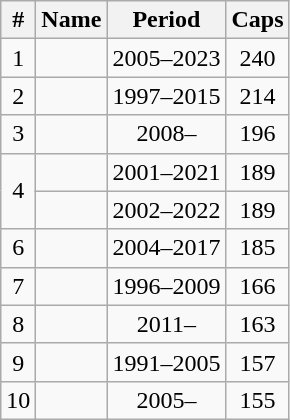<table class="wikitable sortable" style="text-align:center;">
<tr>
<th>#</th>
<th>Name</th>
<th>Period</th>
<th>Caps</th>
</tr>
<tr>
<td>1</td>
<td align="left"></td>
<td>2005–2023</td>
<td>240</td>
</tr>
<tr>
<td>2</td>
<td align="left"></td>
<td>1997–2015</td>
<td>214</td>
</tr>
<tr>
<td>3</td>
<td align="left"><strong></strong></td>
<td>2008–</td>
<td>196</td>
</tr>
<tr>
<td rowspan=2>4</td>
<td align="left"></td>
<td>2001–2021</td>
<td>189</td>
</tr>
<tr>
<td align="left"></td>
<td>2002–2022</td>
<td>189</td>
</tr>
<tr>
<td>6</td>
<td align="left"></td>
<td>2004–2017</td>
<td>185</td>
</tr>
<tr>
<td>7</td>
<td align="left"></td>
<td>1996–2009</td>
<td>166</td>
</tr>
<tr>
<td>8</td>
<td align="left"><strong></strong></td>
<td>2011–</td>
<td>163</td>
</tr>
<tr>
<td>9</td>
<td align="left"></td>
<td>1991–2005</td>
<td>157</td>
</tr>
<tr>
<td>10</td>
<td align="left"><strong></strong></td>
<td>2005–</td>
<td>155</td>
</tr>
</table>
